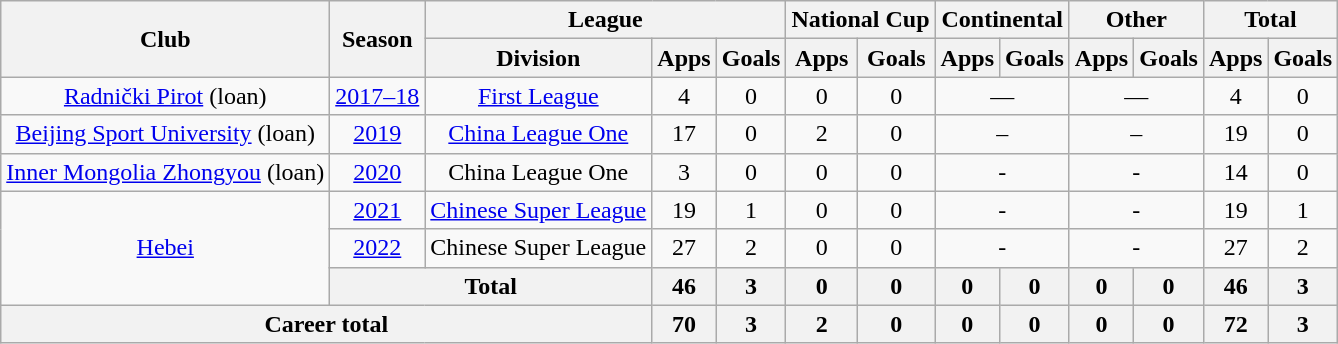<table class="wikitable" style="text-align: center">
<tr>
<th rowspan="2">Club</th>
<th rowspan="2">Season</th>
<th colspan="3">League</th>
<th colspan="2">National Cup</th>
<th colspan="2">Continental</th>
<th colspan="2">Other</th>
<th colspan="2">Total</th>
</tr>
<tr>
<th>Division</th>
<th>Apps</th>
<th>Goals</th>
<th>Apps</th>
<th>Goals</th>
<th>Apps</th>
<th>Goals</th>
<th>Apps</th>
<th>Goals</th>
<th>Apps</th>
<th>Goals</th>
</tr>
<tr>
<td><a href='#'>Radnički Pirot</a> (loan)</td>
<td><a href='#'>2017–18</a></td>
<td><a href='#'>First League</a></td>
<td>4</td>
<td>0</td>
<td>0</td>
<td>0</td>
<td colspan="2">—</td>
<td colspan="2">—</td>
<td>4</td>
<td>0</td>
</tr>
<tr>
<td><a href='#'>Beijing Sport University</a> (loan)</td>
<td><a href='#'>2019</a></td>
<td><a href='#'>China League One</a></td>
<td>17</td>
<td>0</td>
<td>2</td>
<td>0</td>
<td colspan="2">–</td>
<td colspan="2">–</td>
<td>19</td>
<td>0</td>
</tr>
<tr>
<td><a href='#'>Inner Mongolia Zhongyou</a> (loan)</td>
<td><a href='#'>2020</a></td>
<td>China League One</td>
<td>3</td>
<td>0</td>
<td>0</td>
<td>0</td>
<td colspan="2">-</td>
<td colspan="2">-</td>
<td>14</td>
<td>0</td>
</tr>
<tr>
<td rowspan=3><a href='#'>Hebei</a></td>
<td><a href='#'>2021</a></td>
<td><a href='#'>Chinese Super League</a></td>
<td>19</td>
<td>1</td>
<td>0</td>
<td>0</td>
<td colspan="2">-</td>
<td colspan="2">-</td>
<td>19</td>
<td>1</td>
</tr>
<tr>
<td><a href='#'>2022</a></td>
<td>Chinese Super League</td>
<td>27</td>
<td>2</td>
<td>0</td>
<td>0</td>
<td colspan="2">-</td>
<td colspan="2">-</td>
<td>27</td>
<td>2</td>
</tr>
<tr>
<th colspan=2>Total</th>
<th>46</th>
<th>3</th>
<th>0</th>
<th>0</th>
<th>0</th>
<th>0</th>
<th>0</th>
<th>0</th>
<th>46</th>
<th>3</th>
</tr>
<tr>
<th colspan=3>Career total</th>
<th>70</th>
<th>3</th>
<th>2</th>
<th>0</th>
<th>0</th>
<th>0</th>
<th>0</th>
<th>0</th>
<th>72</th>
<th>3</th>
</tr>
</table>
